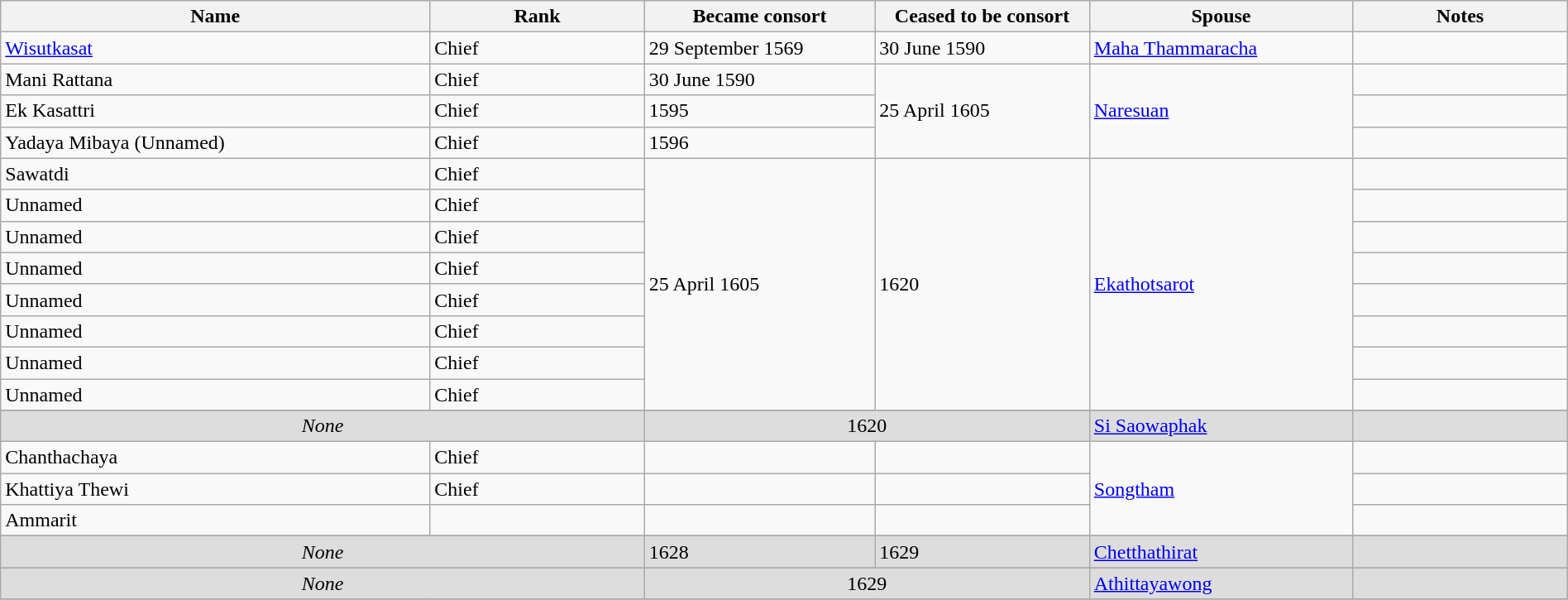<table width=100% class="wikitable">
<tr>
<th width=10%>Name</th>
<th width=5%>Rank</th>
<th width=5%>Became consort</th>
<th width=5%>Ceased to be consort</th>
<th width=5%>Spouse</th>
<th width=5%>Notes</th>
</tr>
<tr>
<td><a href='#'>Wisutkasat</a></td>
<td>Chief</td>
<td>29 September 1569</td>
<td>30 June 1590</td>
<td><a href='#'>Maha Thammaracha</a></td>
<td></td>
</tr>
<tr>
<td>Mani Rattana</td>
<td>Chief</td>
<td>30 June 1590</td>
<td rowspan="3">25 April 1605</td>
<td rowspan="3"><a href='#'>Naresuan</a></td>
<td></td>
</tr>
<tr>
<td>Ek Kasattri</td>
<td>Chief</td>
<td>1595</td>
<td></td>
</tr>
<tr>
<td>Yadaya Mibaya (Unnamed)</td>
<td>Chief</td>
<td>1596</td>
<td></td>
</tr>
<tr>
<td>Sawatdi</td>
<td>Chief</td>
<td rowspan="8">25 April 1605</td>
<td rowspan="8">1620</td>
<td rowspan="8"><a href='#'>Ekathotsarot</a></td>
<td></td>
</tr>
<tr>
<td>Unnamed</td>
<td>Chief</td>
<td></td>
</tr>
<tr>
<td>Unnamed</td>
<td>Chief</td>
<td></td>
</tr>
<tr>
<td>Unnamed</td>
<td>Chief</td>
<td></td>
</tr>
<tr>
<td>Unnamed</td>
<td>Chief</td>
<td></td>
</tr>
<tr>
<td>Unnamed</td>
<td>Chief</td>
<td></td>
</tr>
<tr>
<td>Unnamed</td>
<td>Chief</td>
<td></td>
</tr>
<tr>
<td>Unnamed</td>
<td>Chief</td>
<td></td>
</tr>
<tr>
</tr>
<tr valign="top" bgcolor=dddddd>
<td colspan="2" align="center"><em>None</em></td>
<td colspan="2 " style="text-align:center;">1620</td>
<td><a href='#'>Si Saowaphak</a></td>
<td></td>
</tr>
<tr>
<td>Chanthachaya</td>
<td>Chief</td>
<td></td>
<td></td>
<td rowspan="3"><a href='#'>Songtham</a></td>
<td></td>
</tr>
<tr>
<td>Khattiya Thewi</td>
<td>Chief</td>
<td></td>
<td></td>
<td></td>
</tr>
<tr>
<td>Ammarit</td>
<td></td>
<td></td>
<td></td>
<td></td>
</tr>
<tr>
</tr>
<tr valign="top" bgcolor=dddddd>
<td colspan="2" align="center"><em>None</em></td>
<td>1628</td>
<td>1629</td>
<td><a href='#'>Chetthathirat</a></td>
<td></td>
</tr>
<tr>
</tr>
<tr valign="top" bgcolor=dddddd>
<td colspan="2" align="center"><em>None</em></td>
<td colspan="2" align="center">1629</td>
<td><a href='#'>Athittayawong</a></td>
<td></td>
</tr>
<tr>
</tr>
</table>
